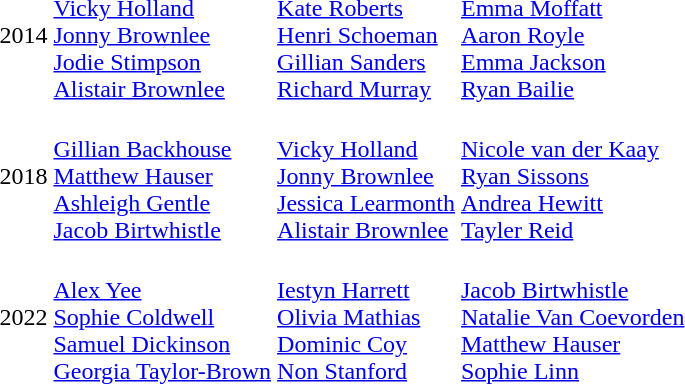<table>
<tr>
<td>2014<br></td>
<td><br><a href='#'>Vicky Holland</a><br><a href='#'>Jonny Brownlee</a><br><a href='#'>Jodie Stimpson</a><br><a href='#'>Alistair Brownlee</a></td>
<td><br><a href='#'>Kate Roberts</a><br><a href='#'>Henri Schoeman</a><br><a href='#'>Gillian Sanders</a><br><a href='#'>Richard Murray</a></td>
<td><br><a href='#'>Emma Moffatt</a><br><a href='#'>Aaron Royle</a><br><a href='#'>Emma Jackson</a><br><a href='#'>Ryan Bailie</a></td>
</tr>
<tr>
<td>2018<br></td>
<td><br><a href='#'>Gillian Backhouse</a><br><a href='#'>Matthew Hauser</a><br><a href='#'>Ashleigh Gentle</a><br><a href='#'>Jacob Birtwhistle</a></td>
<td><br><a href='#'>Vicky Holland</a><br><a href='#'>Jonny Brownlee</a><br><a href='#'>Jessica Learmonth</a><br><a href='#'>Alistair Brownlee</a></td>
<td><br><a href='#'>Nicole van der Kaay</a><br><a href='#'>Ryan Sissons</a><br><a href='#'>Andrea Hewitt</a><br><a href='#'>Tayler Reid</a></td>
</tr>
<tr>
<td>2022<br></td>
<td><br><a href='#'>Alex Yee</a><br><a href='#'>Sophie Coldwell</a><br><a href='#'>Samuel Dickinson</a><br><a href='#'>Georgia Taylor-Brown</a></td>
<td><br><a href='#'>Iestyn Harrett</a><br><a href='#'>Olivia Mathias</a><br><a href='#'>Dominic Coy</a><br><a href='#'>Non Stanford</a></td>
<td><br><a href='#'>Jacob Birtwhistle</a><br><a href='#'>Natalie Van Coevorden</a><br><a href='#'>Matthew Hauser</a><br><a href='#'>Sophie Linn</a></td>
</tr>
</table>
